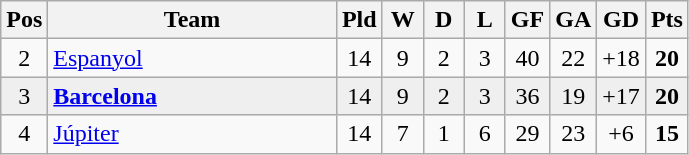<table class="wikitable" style="text-align:center">
<tr>
<th width=20>Pos</th>
<th width=185>Team</th>
<th width=20>Pld</th>
<th width=20>W</th>
<th width=20>D</th>
<th width=20>L</th>
<th width=20>GF</th>
<th width=20>GA</th>
<th width=20>GD</th>
<th width=20>Pts</th>
</tr>
<tr>
<td>2</td>
<td align="left"><a href='#'>Espanyol</a></td>
<td>14</td>
<td>9</td>
<td>2</td>
<td>3</td>
<td>40</td>
<td>22</td>
<td>+18</td>
<td><strong>20</strong></td>
</tr>
<tr bgcolor="#EFEFEF" align="center">
<td>3</td>
<td align="left"><strong><a href='#'>Barcelona</a></strong></td>
<td>14</td>
<td>9</td>
<td>2</td>
<td>3</td>
<td>36</td>
<td>19</td>
<td>+17</td>
<td><strong>20</strong></td>
</tr>
<tr align="center">
<td>4</td>
<td align="left"><a href='#'>Júpiter</a></td>
<td>14</td>
<td>7</td>
<td>1</td>
<td>6</td>
<td>29</td>
<td>23</td>
<td>+6</td>
<td><strong>15</strong></td>
</tr>
</table>
